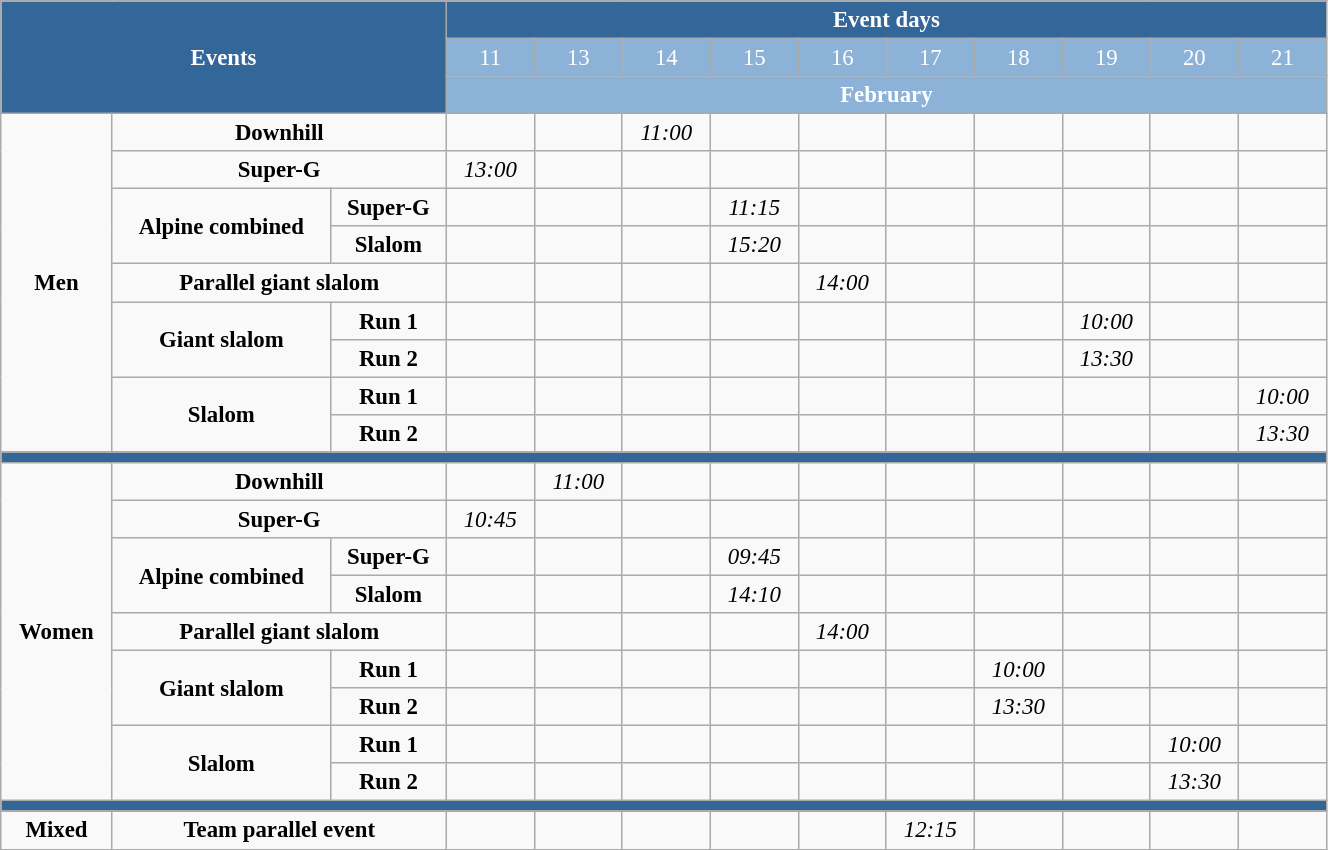<table class="wikitable" style="font-size:95%; text-align:center; border: gray solid 1px;" width="70%">
<tr style="background-color:#369; color:white;">
<td colspan="3" rowspan="3" width="25%"><strong>Events</strong></td>
<td colspan="10"><strong>Event days</strong></td>
</tr>
<tr style="background-color:#8CB2D8; color:white;">
<td width="5%">11</td>
<td width="5%">13</td>
<td width="5%">14</td>
<td width="5%">15</td>
<td width="5%">16</td>
<td width="5%">17</td>
<td width="5%">18</td>
<td width="5%">19</td>
<td width="5%">20</td>
<td width="5%">21</td>
</tr>
<tr style="background-color:#8CB2D8; color:white;">
<td colspan="10"><strong>February</strong></td>
</tr>
<tr>
<td rowspan="9"><strong>Men</strong></td>
<td colspan="2"><strong>Downhill</strong></td>
<td></td>
<td></td>
<td><em>11:00</em></td>
<td></td>
<td></td>
<td></td>
<td></td>
<td></td>
<td></td>
<td></td>
</tr>
<tr>
<td colspan="2"><strong>Super-G</strong></td>
<td><em>13:00</em></td>
<td></td>
<td></td>
<td></td>
<td></td>
<td></td>
<td></td>
<td></td>
<td></td>
<td></td>
</tr>
<tr>
<td rowspan="2"><strong>Alpine combined</strong></td>
<td><strong>Super-G</strong></td>
<td></td>
<td></td>
<td></td>
<td><em>11:15</em></td>
<td></td>
<td></td>
<td></td>
<td></td>
<td></td>
<td></td>
</tr>
<tr>
<td><strong>Slalom</strong></td>
<td></td>
<td></td>
<td></td>
<td><em>15:20</em></td>
<td></td>
<td></td>
<td></td>
<td></td>
<td></td>
<td></td>
</tr>
<tr>
<td colspan="2"><strong>Parallel giant slalom</strong></td>
<td></td>
<td></td>
<td></td>
<td></td>
<td><em>14:00</em></td>
<td></td>
<td></td>
<td></td>
<td></td>
<td></td>
</tr>
<tr>
<td rowspan="2"><strong>Giant slalom</strong></td>
<td><strong>Run 1</strong></td>
<td></td>
<td></td>
<td></td>
<td></td>
<td></td>
<td></td>
<td></td>
<td><em>10:00</em></td>
<td></td>
<td></td>
</tr>
<tr>
<td><strong>Run 2</strong></td>
<td></td>
<td></td>
<td></td>
<td></td>
<td></td>
<td></td>
<td></td>
<td><em>13:30</em></td>
<td></td>
<td></td>
</tr>
<tr>
<td rowspan="2"><strong>Slalom</strong></td>
<td><strong>Run 1</strong></td>
<td></td>
<td></td>
<td></td>
<td></td>
<td></td>
<td></td>
<td></td>
<td></td>
<td></td>
<td><em>10:00</em></td>
</tr>
<tr>
<td><strong>Run 2</strong></td>
<td></td>
<td></td>
<td></td>
<td></td>
<td></td>
<td></td>
<td></td>
<td></td>
<td></td>
<td><em>13:30</em></td>
</tr>
<tr style="background-color:#369; color:white;">
<td colspan="13"></td>
</tr>
<tr>
<td rowspan="9"><strong>Women</strong></td>
<td colspan="2"><strong>Downhill</strong></td>
<td></td>
<td><em>11:00</em></td>
<td></td>
<td></td>
<td></td>
<td></td>
<td></td>
<td></td>
<td></td>
<td></td>
</tr>
<tr>
<td colspan="2"><strong>Super-G</strong></td>
<td><em>10:45</em></td>
<td></td>
<td></td>
<td></td>
<td></td>
<td></td>
<td></td>
<td></td>
<td></td>
<td></td>
</tr>
<tr>
<td rowspan="2"><strong>Alpine combined</strong></td>
<td><strong>Super-G</strong></td>
<td></td>
<td></td>
<td></td>
<td><em>09:45</em></td>
<td></td>
<td></td>
<td></td>
<td></td>
<td></td>
<td></td>
</tr>
<tr>
<td><strong>Slalom</strong></td>
<td></td>
<td></td>
<td></td>
<td><em>14:10</em></td>
<td></td>
<td></td>
<td></td>
<td></td>
<td></td>
<td></td>
</tr>
<tr>
<td colspan="2"><strong>Parallel giant slalom</strong></td>
<td></td>
<td></td>
<td></td>
<td></td>
<td><em>14:00</em></td>
<td></td>
<td></td>
<td></td>
<td></td>
<td></td>
</tr>
<tr>
<td rowspan="2"><strong>Giant slalom</strong></td>
<td><strong>Run 1</strong></td>
<td></td>
<td></td>
<td></td>
<td></td>
<td></td>
<td></td>
<td><em>10:00</em></td>
<td></td>
<td></td>
<td></td>
</tr>
<tr>
<td><strong>Run 2</strong></td>
<td></td>
<td></td>
<td></td>
<td></td>
<td></td>
<td></td>
<td><em>13:30</em></td>
<td></td>
<td></td>
<td></td>
</tr>
<tr>
<td rowspan="2"><strong>Slalom</strong></td>
<td><strong>Run 1</strong></td>
<td></td>
<td></td>
<td></td>
<td></td>
<td></td>
<td></td>
<td></td>
<td></td>
<td><em>10:00</em></td>
<td></td>
</tr>
<tr>
<td><strong>Run 2</strong></td>
<td></td>
<td></td>
<td></td>
<td></td>
<td></td>
<td></td>
<td></td>
<td></td>
<td><em>13:30</em></td>
<td></td>
</tr>
<tr style="background-color:#369; color:white;">
<td colspan="13"></td>
</tr>
<tr>
<td><strong>Mixed</strong></td>
<td colspan="2"><strong>Team parallel event</strong></td>
<td></td>
<td></td>
<td></td>
<td></td>
<td></td>
<td><em>12:15</em></td>
<td></td>
<td></td>
<td></td>
<td></td>
</tr>
</table>
